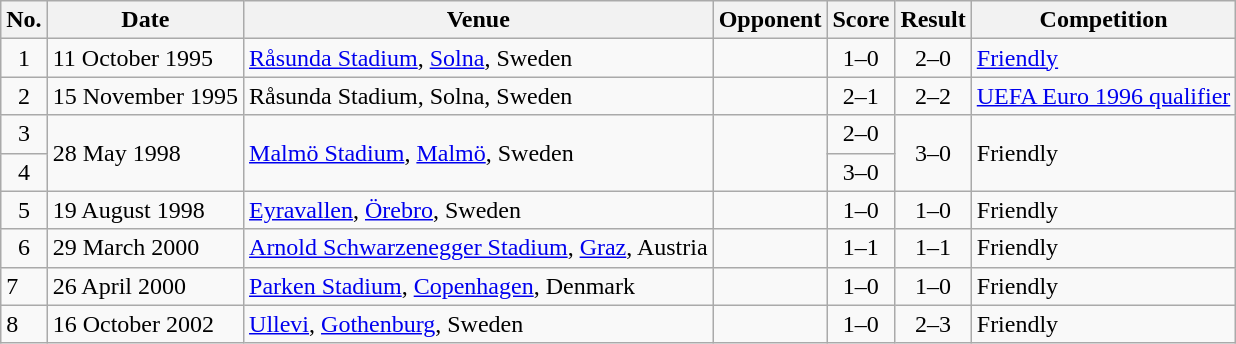<table class="wikitable sortable">
<tr>
<th scope="col">No.</th>
<th scope="col">Date</th>
<th scope="col">Venue</th>
<th scope="col">Opponent</th>
<th scope="col">Score</th>
<th scope="col">Result</th>
<th scope="col">Competition</th>
</tr>
<tr>
<td align="center">1</td>
<td>11 October 1995</td>
<td><a href='#'>Råsunda Stadium</a>, <a href='#'>Solna</a>, Sweden</td>
<td></td>
<td align="center">1–0</td>
<td align="center">2–0</td>
<td><a href='#'>Friendly</a></td>
</tr>
<tr>
<td align="center">2</td>
<td>15 November 1995</td>
<td>Råsunda Stadium, Solna, Sweden</td>
<td></td>
<td align="center">2–1</td>
<td align="center">2–2</td>
<td><a href='#'>UEFA Euro 1996 qualifier</a></td>
</tr>
<tr>
<td align="center">3</td>
<td rowspan="2">28 May 1998</td>
<td rowspan="2"><a href='#'>Malmö Stadium</a>, <a href='#'>Malmö</a>, Sweden</td>
<td rowspan="2"></td>
<td align="center">2–0</td>
<td rowspan="2" style="text-align:center">3–0</td>
<td rowspan="2">Friendly</td>
</tr>
<tr>
<td align="center">4</td>
<td align="center">3–0</td>
</tr>
<tr>
<td align="center">5</td>
<td>19 August 1998</td>
<td><a href='#'>Eyravallen</a>, <a href='#'>Örebro</a>, Sweden</td>
<td></td>
<td align="center">1–0</td>
<td align="center">1–0</td>
<td>Friendly</td>
</tr>
<tr>
<td align="center">6</td>
<td>29 March 2000</td>
<td><a href='#'>Arnold Schwarzenegger Stadium</a>, <a href='#'>Graz</a>, Austria</td>
<td></td>
<td align="center">1–1</td>
<td align="center">1–1</td>
<td>Friendly</td>
</tr>
<tr>
<td>7</td>
<td>26 April 2000</td>
<td><a href='#'>Parken Stadium</a>, <a href='#'>Copenhagen</a>, Denmark</td>
<td></td>
<td align="center">1–0</td>
<td align="center">1–0</td>
<td>Friendly</td>
</tr>
<tr>
<td>8</td>
<td>16 October 2002</td>
<td><a href='#'>Ullevi</a>, <a href='#'>Gothenburg</a>, Sweden</td>
<td></td>
<td align="center">1–0</td>
<td align="center">2–3</td>
<td>Friendly</td>
</tr>
</table>
